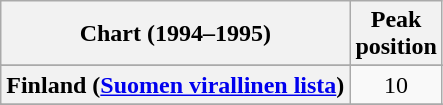<table class="wikitable sortable plainrowheaders" style="text-align:center">
<tr>
<th>Chart (1994–1995)</th>
<th>Peak<br>position</th>
</tr>
<tr>
</tr>
<tr>
</tr>
<tr>
</tr>
<tr>
</tr>
<tr>
<th scope="row">Finland (<a href='#'>Suomen virallinen lista</a>)</th>
<td>10</td>
</tr>
<tr>
</tr>
<tr>
</tr>
<tr>
</tr>
</table>
